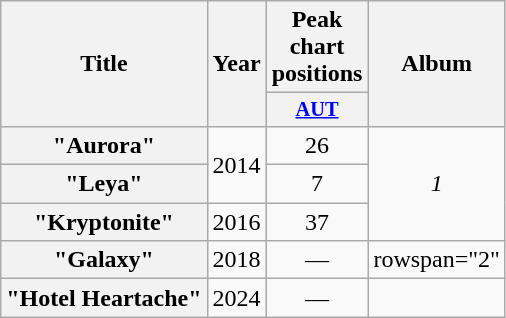<table class="wikitable plainrowheaders" style="text-align:center;" border="1">
<tr>
<th scope="col" rowspan="2">Title</th>
<th scope="col" rowspan="2">Year</th>
<th scope="col">Peak chart positions</th>
<th scope="col" rowspan="2">Album</th>
</tr>
<tr>
<th scope="col" style="width:3em;font-size:85%;"><a href='#'>AUT</a><br></th>
</tr>
<tr>
<th scope="row">"Aurora"</th>
<td rowspan="2">2014</td>
<td>26</td>
<td rowspan="3"><em>1</em></td>
</tr>
<tr>
<th scope="row">"Leya"</th>
<td>7</td>
</tr>
<tr>
<th scope="row">"Kryptonite"</th>
<td>2016</td>
<td>37</td>
</tr>
<tr>
<th scope="row">"Galaxy"</th>
<td>2018</td>
<td>—</td>
<td>rowspan="2" </td>
</tr>
<tr>
<th scope="row">"Hotel Heartache"</th>
<td>2024</td>
<td>—</td>
</tr>
</table>
